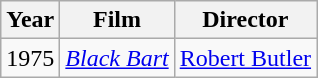<table class="wikitable">
<tr>
<th>Year</th>
<th>Film</th>
<th>Director</th>
</tr>
<tr>
<td>1975</td>
<td><em><a href='#'>Black Bart</a></em></td>
<td><a href='#'>Robert Butler</a></td>
</tr>
</table>
